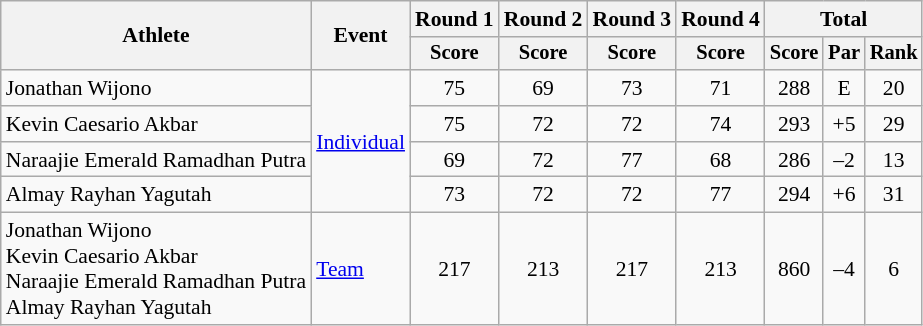<table class=wikitable style=font-size:90%;text-align:center>
<tr>
<th rowspan=2>Athlete</th>
<th rowspan=2>Event</th>
<th>Round 1</th>
<th>Round 2</th>
<th>Round 3</th>
<th>Round 4</th>
<th colspan=3>Total</th>
</tr>
<tr style="font-size:95%">
<th>Score</th>
<th>Score</th>
<th>Score</th>
<th>Score</th>
<th>Score</th>
<th>Par</th>
<th>Rank</th>
</tr>
<tr>
<td align=left>Jonathan Wijono</td>
<td align=left rowspan=4><a href='#'>Individual</a></td>
<td>75</td>
<td>69</td>
<td>73</td>
<td>71</td>
<td>288</td>
<td>E</td>
<td>20</td>
</tr>
<tr>
<td align=left>Kevin Caesario Akbar</td>
<td>75</td>
<td>72</td>
<td>72</td>
<td>74</td>
<td>293</td>
<td>+5</td>
<td>29</td>
</tr>
<tr>
<td align=left>Naraajie Emerald Ramadhan Putra</td>
<td>69</td>
<td>72</td>
<td>77</td>
<td>68</td>
<td>286</td>
<td>–2</td>
<td>13</td>
</tr>
<tr>
<td align=left>Almay Rayhan Yagutah</td>
<td>73</td>
<td>72</td>
<td>72</td>
<td>77</td>
<td>294</td>
<td>+6</td>
<td>31</td>
</tr>
<tr>
<td align=left>Jonathan Wijono<br>Kevin Caesario Akbar<br>Naraajie Emerald Ramadhan Putra<br>Almay Rayhan Yagutah</td>
<td align=left><a href='#'>Team</a></td>
<td>217</td>
<td>213</td>
<td>217</td>
<td>213</td>
<td>860</td>
<td>–4</td>
<td>6</td>
</tr>
</table>
